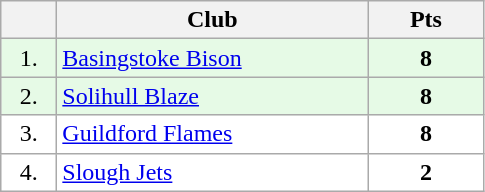<table class="wikitable">
<tr>
<th width="30"></th>
<th width="200">Club</th>
<th width="70">Pts</th>
</tr>
<tr bgcolor="#e6fae6" align="center">
<td>1.</td>
<td align="left"><a href='#'>Basingstoke Bison</a></td>
<td><strong>8</strong></td>
</tr>
<tr bgcolor="#e6fae6" align="center">
<td>2.</td>
<td align="left"><a href='#'>Solihull Blaze</a></td>
<td><strong>8</strong></td>
</tr>
<tr bgcolor="#FFFFFF" align="center">
<td>3.</td>
<td align="left"><a href='#'>Guildford Flames</a></td>
<td><strong>8</strong></td>
</tr>
<tr bgcolor="#FFFFFF" align="center">
<td>4.</td>
<td align="left"><a href='#'>Slough Jets</a></td>
<td><strong>2</strong></td>
</tr>
</table>
